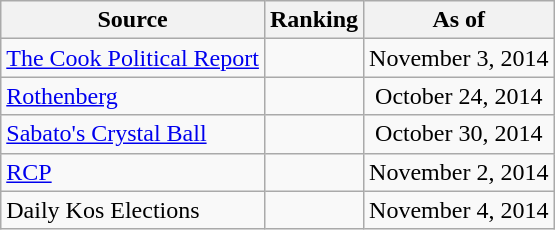<table class="wikitable" style="text-align:center">
<tr>
<th>Source</th>
<th>Ranking</th>
<th>As of</th>
</tr>
<tr>
<td align=left><a href='#'>The Cook Political Report</a></td>
<td></td>
<td>November 3, 2014</td>
</tr>
<tr>
<td align=left><a href='#'>Rothenberg</a></td>
<td></td>
<td>October 24, 2014</td>
</tr>
<tr>
<td align=left><a href='#'>Sabato's Crystal Ball</a></td>
<td></td>
<td>October 30, 2014</td>
</tr>
<tr>
<td align="left"><a href='#'>RCP</a></td>
<td></td>
<td>November 2, 2014</td>
</tr>
<tr>
<td align=left>Daily Kos Elections</td>
<td></td>
<td>November 4, 2014</td>
</tr>
</table>
